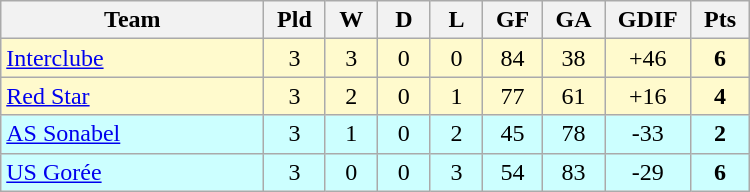<table class=wikitable style="text-align:center" width=500>
<tr>
<th width=25%>Team</th>
<th width=5%>Pld</th>
<th width=5%>W</th>
<th width=5%>D</th>
<th width=5%>L</th>
<th width=5%>GF</th>
<th width=5%>GA</th>
<th width=5%>GDIF</th>
<th width=5%>Pts</th>
</tr>
<tr bgcolor=#fffacd>
<td align="left"> <a href='#'>Interclube</a></td>
<td>3</td>
<td>3</td>
<td>0</td>
<td>0</td>
<td>84</td>
<td>38</td>
<td>+46</td>
<td><strong>6</strong></td>
</tr>
<tr bgcolor=#fffacd>
<td align="left"> <a href='#'>Red Star</a></td>
<td>3</td>
<td>2</td>
<td>0</td>
<td>1</td>
<td>77</td>
<td>61</td>
<td>+16</td>
<td><strong>4</strong></td>
</tr>
<tr bgcolor=#ccffff>
<td align="left"> <a href='#'>AS Sonabel</a></td>
<td>3</td>
<td>1</td>
<td>0</td>
<td>2</td>
<td>45</td>
<td>78</td>
<td>-33</td>
<td><strong>2</strong></td>
</tr>
<tr bgcolor=#ccffff>
<td align="left"> <a href='#'>US Gorée</a></td>
<td>3</td>
<td>0</td>
<td>0</td>
<td>3</td>
<td>54</td>
<td>83</td>
<td>-29</td>
<td><strong>6</strong></td>
</tr>
</table>
